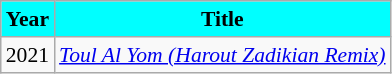<table class="wikitable" style="font-size:90%">
<tr>
<th style="background:cyan">Year</th>
<th style="background:cyan">Title</th>
</tr>
<tr>
<td>2021</td>
<td><em><a href='#'>Toul Al Yom (Harout Zadikian Remix)</a></em></td>
</tr>
</table>
